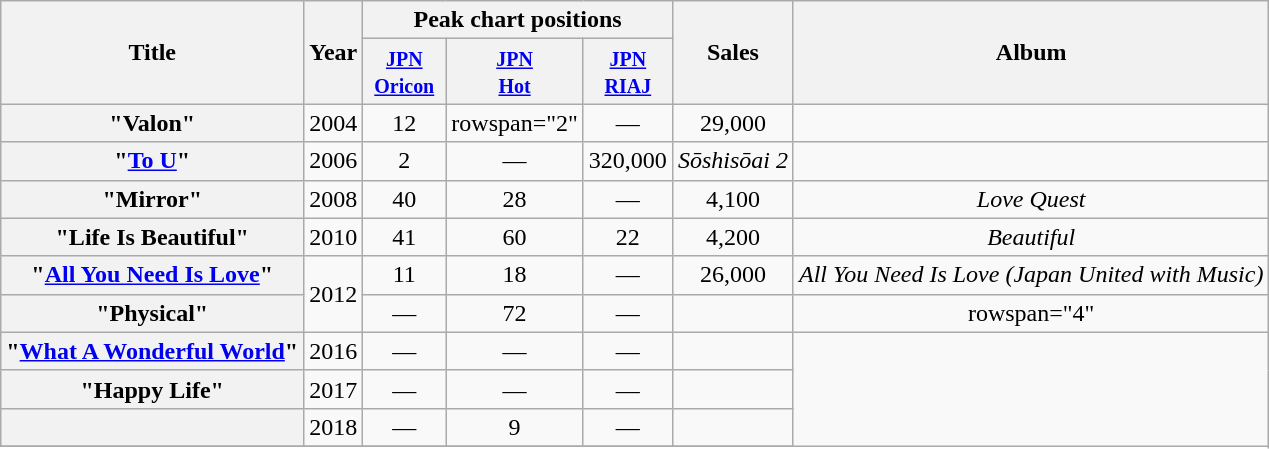<table class="wikitable plainrowheaders" style="text-align:center;">
<tr>
<th rowspan="2">Title</th>
<th rowspan="2">Year</th>
<th colspan="3">Peak chart positions</th>
<th rowspan="2">Sales</th>
<th rowspan="2">Album</th>
</tr>
<tr>
<th style="width:3em;"><small><a href='#'>JPN<br>Oricon</a></small></th>
<th style="width:3em;"><small><a href='#'>JPN<br>Hot</a></small><br></th>
<th style="width:3em;"><small><a href='#'>JPN<br>RIAJ</a></small><br></th>
</tr>
<tr>
<th scope="row">"Valon"<br></th>
<td>2004</td>
<td>12</td>
<td>rowspan="2" </td>
<td>—</td>
<td>29,000</td>
<td></td>
</tr>
<tr>
<th scope="row">"<a href='#'>To U</a>"<br></th>
<td>2006</td>
<td>2</td>
<td>—</td>
<td>320,000</td>
<td><em>Sōshisōai 2</em></td>
</tr>
<tr>
<th scope="row">"Mirror"<br></th>
<td>2008</td>
<td>40</td>
<td>28</td>
<td>—</td>
<td>4,100</td>
<td><em>Love Quest</em></td>
</tr>
<tr>
<th scope="row">"Life Is Beautiful"<br></th>
<td>2010</td>
<td>41</td>
<td>60</td>
<td>22</td>
<td>4,200</td>
<td><em>Beautiful</em></td>
</tr>
<tr>
<th scope="row">"<a href='#'>All You Need Is Love</a>"<br></th>
<td rowspan="2">2012</td>
<td>11</td>
<td>18</td>
<td>—</td>
<td>26,000</td>
<td><em>All You Need Is Love (Japan United with Music)</em></td>
</tr>
<tr>
<th scope="row">"Physical"<br></th>
<td>—</td>
<td>72</td>
<td>—</td>
<td></td>
<td>rowspan="4" </td>
</tr>
<tr>
<th scope="row">"<a href='#'>What A Wonderful World</a>"<br></th>
<td rowspan="1">2016</td>
<td>—</td>
<td>—</td>
<td>—</td>
<td></td>
</tr>
<tr>
<th scope="row">"Happy Life"<br></th>
<td rowspan="1">2017</td>
<td>—</td>
<td>—</td>
<td>—</td>
<td></td>
</tr>
<tr>
<th scope="row"><br></th>
<td>2018</td>
<td>—</td>
<td>9</td>
<td>—</td>
<td></td>
</tr>
<tr>
</tr>
</table>
